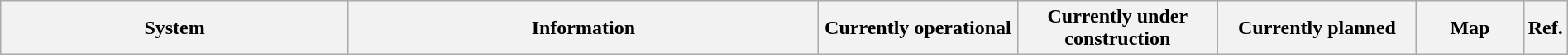<table class="wikitable" style="width:100%">
<tr>
<th style="width:23%">System</th>
<th style="width:31%" colspan=2>Information</th>
<th style="width:13%">Currently operational</th>
<th style="width:13%">Currently under construction</th>
<th style="width:13%">Currently planned</th>
<th style="width:18%">Map</th>
<th style="width:2%">Ref.<br></th>
</tr>
</table>
